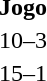<table>
<tr>
<th width=125></th>
<th width=auto>Jogo</th>
<th width=125></th>
</tr>
<tr>
<td align=right><strong></strong></td>
<td align=center>10–3</td>
<td align=left></td>
</tr>
<tr>
<td align=right><strong></strong></td>
<td align=center>15–1</td>
<td align=left></td>
</tr>
</table>
